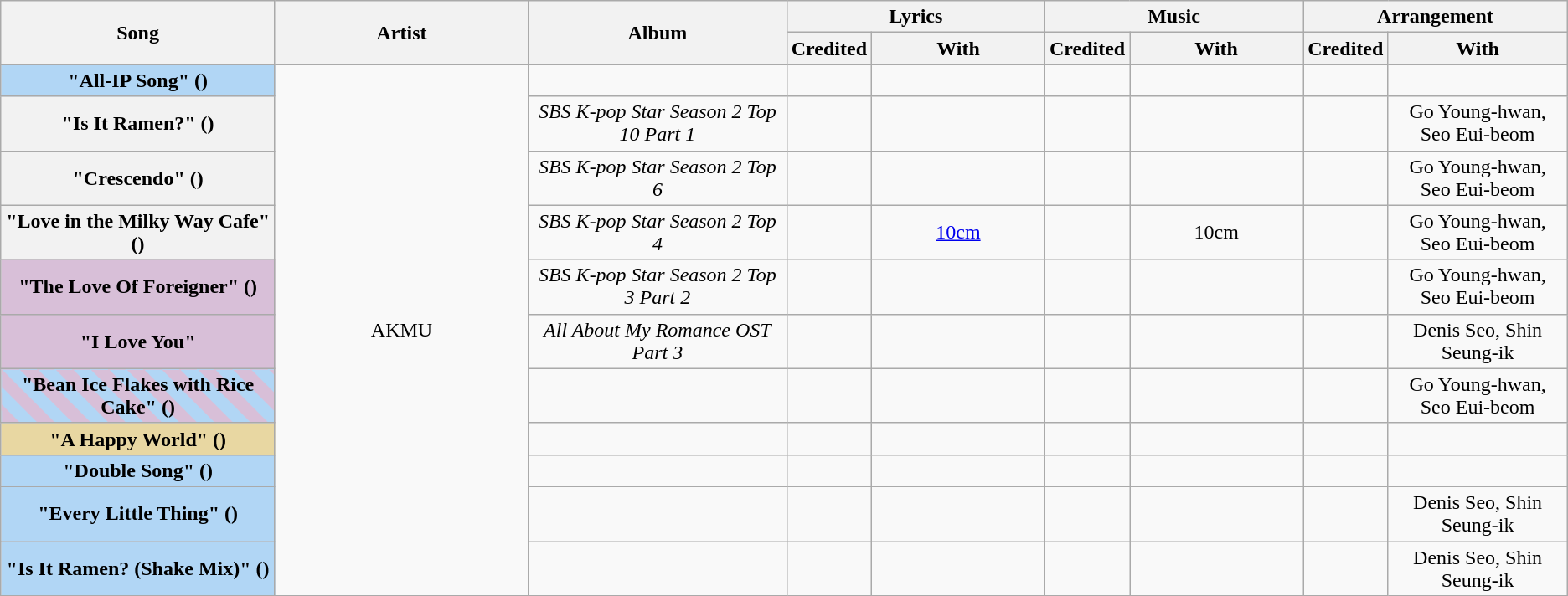<table class="wikitable plainrowheaders" style="text-align:center;">
<tr>
<th rowspan="2" width="300px">Song</th>
<th rowspan="2" width="300px">Artist</th>
<th rowspan="2" width="300px">Album</th>
<th colspan="2">Lyrics</th>
<th colspan="2">Music</th>
<th colspan="2">Arrangement</th>
</tr>
<tr>
<th width="50px">Credited</th>
<th width="200px">With</th>
<th width="50px">Credited</th>
<th width="200px">With</th>
<th width="50px">Credited</th>
<th width="200px">With</th>
</tr>
<tr>
<th scope="row" style="background-color:#b1d6f5">"All-IP Song" () <br>

</th>
<td rowspan="11">AKMU</td>
<td></td>
<td></td>
<td></td>
<td></td>
<td></td>
<td></td>
<td></td>
</tr>
<tr>
<th scope="row">"Is It Ramen?" ()</th>
<td><em>SBS K-pop Star Season 2 Top 10 Part 1</em></td>
<td></td>
<td></td>
<td></td>
<td></td>
<td></td>
<td>Go Young-hwan, Seo Eui-beom</td>
</tr>
<tr>
<th scope="row">"Crescendo" ()</th>
<td><em>SBS K-pop Star Season 2 Top 6</em></td>
<td></td>
<td></td>
<td></td>
<td></td>
<td></td>
<td>Go Young-hwan, Seo Eui-beom</td>
</tr>
<tr>
<th scope="row">"Love in the Milky Way Cafe" ()</th>
<td><em>SBS K-pop Star Season 2 Top 4</em></td>
<td></td>
<td><a href='#'>10cm</a></td>
<td></td>
<td>10cm</td>
<td></td>
<td>Go Young-hwan, Seo Eui-beom</td>
</tr>
<tr>
<th scope="row" style="background-color:#D8BFD8">"The Love Of Foreigner" () </th>
<td><em>SBS K-pop Star Season 2 Top 3 Part 2</em></td>
<td></td>
<td></td>
<td></td>
<td></td>
<td></td>
<td>Go Young-hwan, Seo Eui-beom</td>
</tr>
<tr>
<th scope="row" style="background-color:#D8BFD8">"I Love You" </th>
<td><em>All About My Romance OST Part 3</em></td>
<td></td>
<td></td>
<td></td>
<td></td>
<td></td>
<td>Denis Seo, Shin Seung-ik</td>
</tr>
<tr>
<th scope="row" style="background: repeating-linear-gradient(45deg, #D8BFD8, #D8BFD8 10px, #b1d6f5 10px, #b1d6f5 20px);">"Bean Ice Flakes with Rice Cake" ()  </th>
<td></td>
<td></td>
<td></td>
<td></td>
<td></td>
<td></td>
<td>Go Young-hwan, Seo Eui-beom</td>
</tr>
<tr>
<th scope="row" style="background-color:#e8d7a2">"A Happy World" ()  </th>
<td></td>
<td></td>
<td></td>
<td></td>
<td></td>
<td></td>
<td></td>
</tr>
<tr>
<th scope="row" style="background-color:#b1d6f5">"Double Song" () <br>

</th>
<td></td>
<td></td>
<td></td>
<td></td>
<td></td>
<td></td>
<td></td>
</tr>
<tr>
<th scope="row" style="background-color:#b1d6f5">"Every Little Thing" ()  </th>
<td></td>
<td></td>
<td></td>
<td></td>
<td></td>
<td></td>
<td>Denis Seo, Shin Seung-ik</td>
</tr>
<tr>
<th scope="row" style="background-color:#b1d6f5">"Is It Ramen? (Shake Mix)" ()  </th>
<td></td>
<td></td>
<td></td>
<td></td>
<td></td>
<td></td>
<td>Denis Seo, Shin Seung-ik</td>
</tr>
</table>
